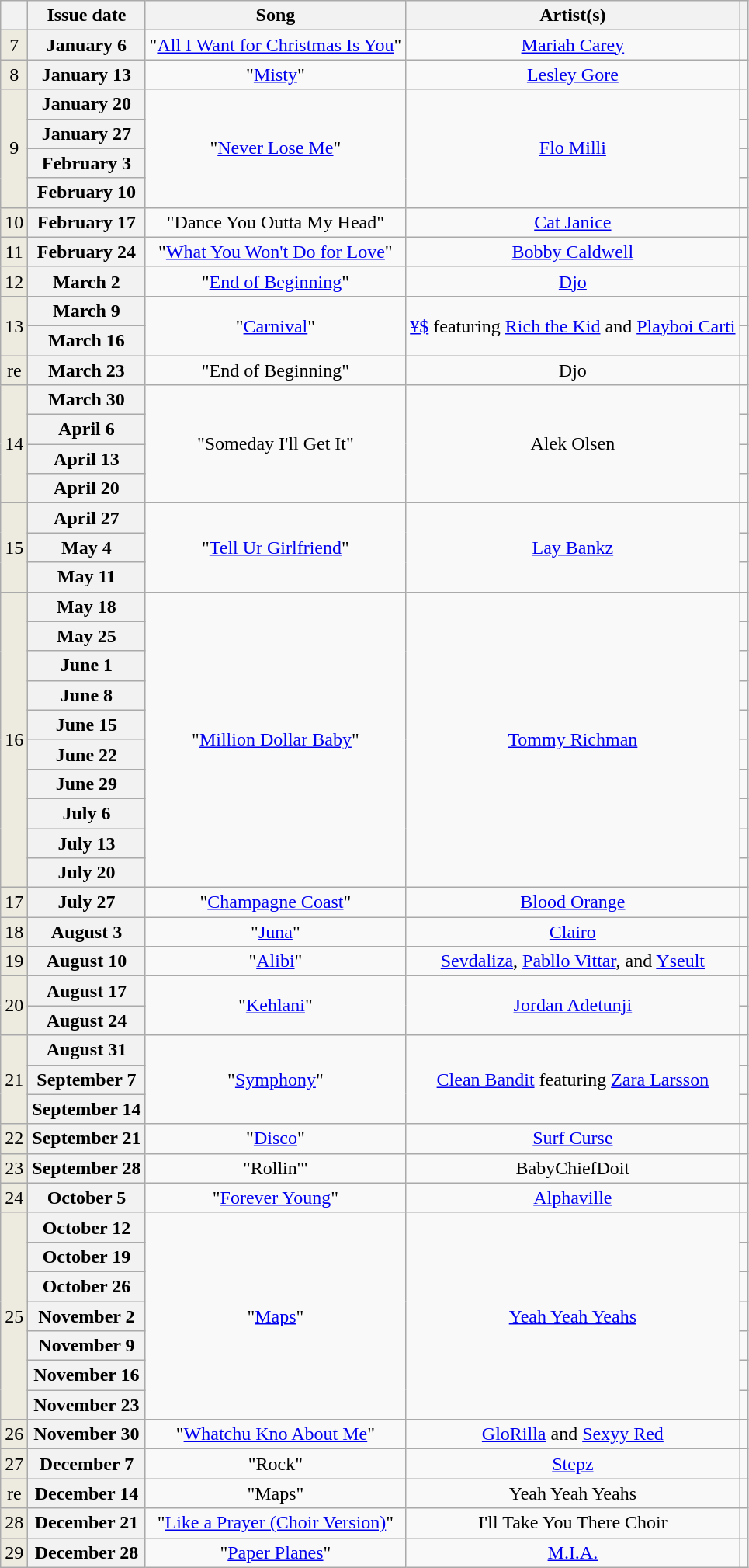<table class="wikitable sortable plainrowheaders" style="text-align: center">
<tr>
<th width="1"></th>
<th scope="col">Issue date</th>
<th>Song</th>
<th>Artist(s)</th>
<th></th>
</tr>
<tr>
<td bgcolor="#EDEAE0" align="center">7</td>
<th scope="row">January 6</th>
<td>"<a href='#'>All I Want for Christmas Is You</a>"</td>
<td><a href='#'>Mariah Carey</a></td>
<td></td>
</tr>
<tr>
<td bgcolor=#EDEAE0 align="center">8</td>
<th scope="row">January 13</th>
<td>"<a href='#'>Misty</a>"</td>
<td><a href='#'>Lesley Gore</a></td>
<td></td>
</tr>
<tr>
<td rowspan="4" bgcolor="#EDEAE0" align="center">9</td>
<th scope="row">January 20</th>
<td rowspan="4">"<a href='#'>Never Lose Me</a>"</td>
<td rowspan="4"><a href='#'>Flo Milli</a></td>
<td></td>
</tr>
<tr>
<th scope="row">January 27</th>
<td></td>
</tr>
<tr>
<th scope="row">February 3</th>
<td></td>
</tr>
<tr>
<th scope="row">February 10</th>
<td></td>
</tr>
<tr>
<td bgcolor=#EDEAE0 align="center">10</td>
<th scope="row">February 17</th>
<td>"Dance You Outta My Head"</td>
<td><a href='#'>Cat Janice</a></td>
<td></td>
</tr>
<tr>
<td bgcolor=#EDEAE0 align="center">11</td>
<th scope="row">February 24</th>
<td>"<a href='#'>What You Won't Do for Love</a>"</td>
<td><a href='#'>Bobby Caldwell</a></td>
<td></td>
</tr>
<tr>
<td bgcolor=#EDEAE0 align="center">12</td>
<th scope="row">March 2</th>
<td>"<a href='#'>End of Beginning</a>"</td>
<td><a href='#'>Djo</a></td>
<td></td>
</tr>
<tr>
<td rowspan="2" bgcolor="#EDEAE0" align="center">13</td>
<th scope="row">March 9</th>
<td rowspan="2">"<a href='#'>Carnival</a>"</td>
<td rowspan="2"><a href='#'>¥$</a> featuring <a href='#'>Rich the Kid</a> and <a href='#'>Playboi Carti</a></td>
<td></td>
</tr>
<tr>
<th scope="row">March 16</th>
<td></td>
</tr>
<tr>
<td bgcolor=#EDEAE0 align="center">re</td>
<th scope="row">March 23</th>
<td>"End of Beginning"</td>
<td>Djo</td>
<td></td>
</tr>
<tr>
<td rowspan="4" bgcolor="#EDEAE0" align="center">14</td>
<th scope="row">March 30</th>
<td rowspan="4">"Someday I'll Get It"</td>
<td rowspan="4">Alek Olsen</td>
<td></td>
</tr>
<tr>
<th scope="row">April 6</th>
<td></td>
</tr>
<tr>
<th scope="row">April 13</th>
<td></td>
</tr>
<tr>
<th scope="row">April 20</th>
<td></td>
</tr>
<tr>
<td rowspan="3" bgcolor="#EDEAE0" align="center">15</td>
<th scope="row">April 27</th>
<td rowspan="3">"<a href='#'>Tell Ur Girlfriend</a>"</td>
<td rowspan="3"><a href='#'>Lay Bankz</a></td>
<td></td>
</tr>
<tr>
<th scope="row">May 4</th>
<td></td>
</tr>
<tr>
<th scope="row">May 11</th>
<td></td>
</tr>
<tr>
<td rowspan="10" bgcolor="#EDEAE0" align="center">16</td>
<th scope="row">May 18</th>
<td rowspan="10">"<a href='#'>Million Dollar Baby</a>"</td>
<td rowspan="10"><a href='#'>Tommy Richman</a></td>
<td></td>
</tr>
<tr>
<th scope="row">May 25</th>
<td></td>
</tr>
<tr>
<th scope="row">June 1</th>
<td></td>
</tr>
<tr>
<th scope="row">June 8</th>
<td></td>
</tr>
<tr>
<th scope="row">June 15</th>
<td></td>
</tr>
<tr>
<th scope="row">June 22</th>
<td></td>
</tr>
<tr>
<th scope="row">June 29</th>
<td></td>
</tr>
<tr>
<th scope="row">July 6</th>
<td></td>
</tr>
<tr>
<th scope="row">July 13</th>
<td></td>
</tr>
<tr>
<th scope="row">July 20</th>
<td></td>
</tr>
<tr>
<td bgcolor=#EDEAE0 align="center">17</td>
<th scope="row">July 27</th>
<td>"<a href='#'>Champagne Coast</a>"</td>
<td><a href='#'>Blood Orange</a></td>
<td></td>
</tr>
<tr>
<td bgcolor=#EDEAE0 align="center">18</td>
<th scope="row">August 3</th>
<td>"<a href='#'>Juna</a>"</td>
<td><a href='#'>Clairo</a></td>
<td></td>
</tr>
<tr>
<td bgcolor=#EDEAE0 align="center">19</td>
<th scope="row">August 10</th>
<td>"<a href='#'>Alibi</a>"</td>
<td><a href='#'>Sevdaliza</a>, <a href='#'>Pabllo Vittar</a>, and <a href='#'>Yseult</a></td>
<td></td>
</tr>
<tr>
<td rowspan="2" bgcolor="#EDEAE0" align="center">20</td>
<th scope="row">August 17</th>
<td rowspan="2">"<a href='#'>Kehlani</a>"</td>
<td rowspan="2"><a href='#'>Jordan Adetunji</a></td>
<td></td>
</tr>
<tr>
<th scope="row">August 24</th>
<td></td>
</tr>
<tr>
<td rowspan="3" bgcolor="#EDEAE0" align="center">21</td>
<th scope="row">August 31</th>
<td rowspan="3">"<a href='#'>Symphony</a>"</td>
<td rowspan="3"><a href='#'>Clean Bandit</a> featuring <a href='#'>Zara Larsson</a></td>
<td></td>
</tr>
<tr>
<th scope="row">September 7</th>
<td></td>
</tr>
<tr>
<th scope="row">September 14</th>
<td></td>
</tr>
<tr>
<td bgcolor=#EDEAE0 align="center">22</td>
<th scope="row">September 21</th>
<td>"<a href='#'>Disco</a>"</td>
<td><a href='#'>Surf Curse</a></td>
<td></td>
</tr>
<tr>
<td bgcolor=#EDEAE0 align="center">23</td>
<th scope="row">September 28</th>
<td>"Rollin'"</td>
<td>BabyChiefDoit</td>
<td></td>
</tr>
<tr>
<td bgcolor=#EDEAE0 align="center">24</td>
<th scope="row">October 5</th>
<td>"<a href='#'>Forever Young</a>"</td>
<td><a href='#'>Alphaville</a></td>
<td></td>
</tr>
<tr>
<td rowspan="7" bgcolor="#EDEAE0" align="center">25</td>
<th scope="row">October 12</th>
<td rowspan="7">"<a href='#'>Maps</a>"</td>
<td rowspan="7"><a href='#'>Yeah Yeah Yeahs</a></td>
<td></td>
</tr>
<tr>
<th scope="row">October 19</th>
<td></td>
</tr>
<tr>
<th scope="row">October 26</th>
<td></td>
</tr>
<tr>
<th scope="row">November 2</th>
<td></td>
</tr>
<tr>
<th scope="row">November 9</th>
<td></td>
</tr>
<tr>
<th scope="row">November 16</th>
<td></td>
</tr>
<tr>
<th scope="row">November 23</th>
<td></td>
</tr>
<tr>
<td bgcolor=#EDEAE0 align="center">26</td>
<th scope="row">November 30</th>
<td>"<a href='#'>Whatchu Kno About Me</a>"</td>
<td><a href='#'>GloRilla</a> and <a href='#'>Sexyy Red</a></td>
<td></td>
</tr>
<tr>
<td bgcolor=#EDEAE0 align="center">27</td>
<th scope="row">December 7</th>
<td>"Rock"</td>
<td><a href='#'>Stepz</a></td>
<td></td>
</tr>
<tr>
<td bgcolor=#EDEAE0 align="center">re</td>
<th scope="row">December 14</th>
<td>"Maps"</td>
<td>Yeah Yeah Yeahs</td>
<td></td>
</tr>
<tr>
<td bgcolor=#EDEAE0 align="center">28</td>
<th scope="row">December 21</th>
<td>"<a href='#'>Like a Prayer (Choir Version)</a>"</td>
<td>I'll Take You There Choir</td>
<td></td>
</tr>
<tr>
<td bgcolor=#EDEAE0 align="center">29</td>
<th scope="row">December 28</th>
<td>"<a href='#'>Paper Planes</a>"</td>
<td><a href='#'>M.I.A.</a></td>
<td></td>
</tr>
</table>
